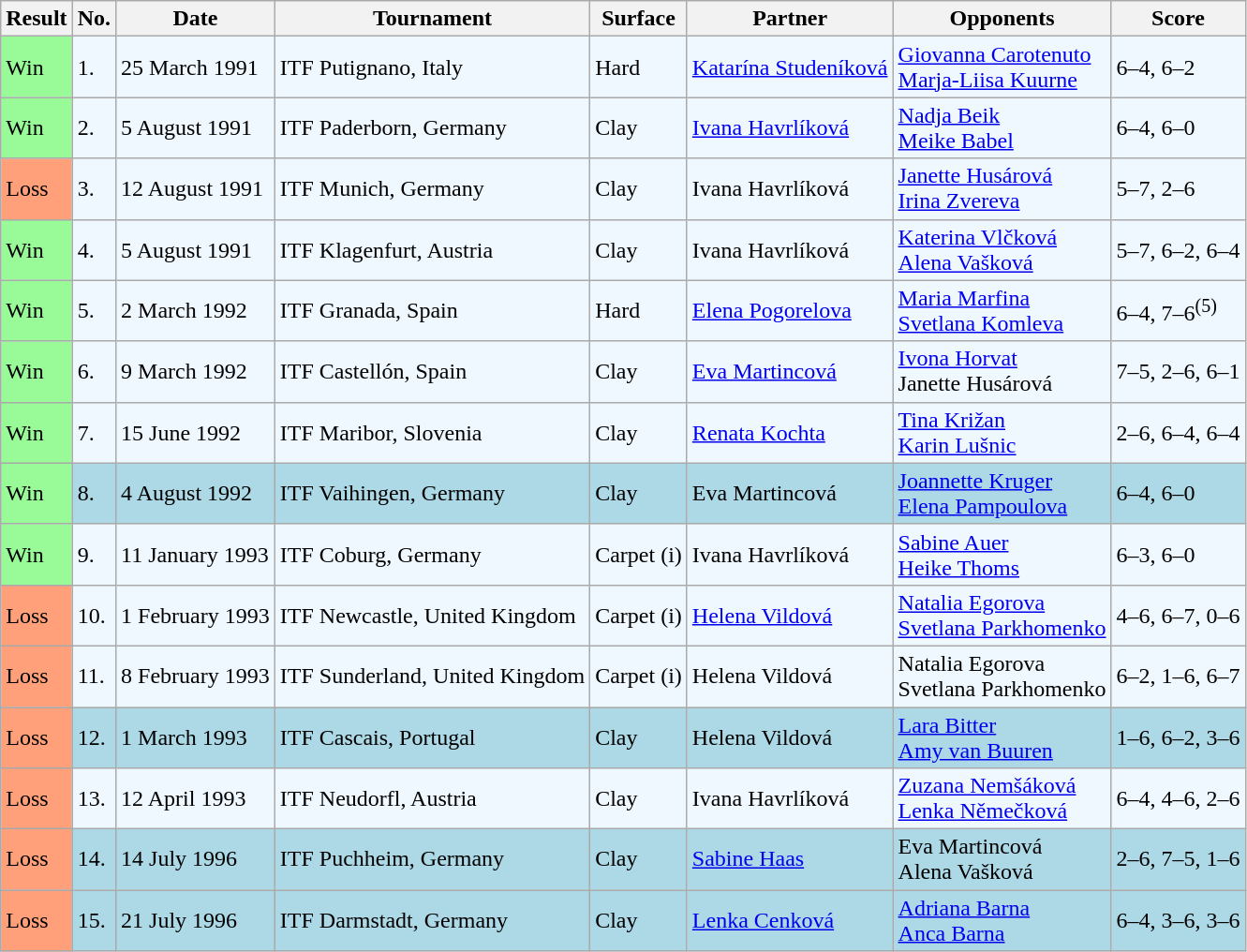<table class="sortable wikitable">
<tr>
<th>Result</th>
<th>No.</th>
<th>Date</th>
<th>Tournament</th>
<th>Surface</th>
<th>Partner</th>
<th>Opponents</th>
<th>Score</th>
</tr>
<tr style="background:#f0f8ff;">
<td style="background:#98fb98;">Win</td>
<td>1.</td>
<td>25 March 1991</td>
<td>ITF Putignano, Italy</td>
<td>Hard</td>
<td> <a href='#'>Katarína Studeníková</a></td>
<td> <a href='#'>Giovanna Carotenuto</a> <br>  <a href='#'>Marja-Liisa Kuurne</a></td>
<td>6–4, 6–2</td>
</tr>
<tr style="background:#f0f8ff;">
<td style="background:#98fb98;">Win</td>
<td>2.</td>
<td>5 August 1991</td>
<td>ITF Paderborn, Germany</td>
<td>Clay</td>
<td> <a href='#'>Ivana Havrlíková</a></td>
<td> <a href='#'>Nadja Beik</a> <br>  <a href='#'>Meike Babel</a></td>
<td>6–4, 6–0</td>
</tr>
<tr style="background:#f0f8ff;">
<td style="background:#ffa07a;">Loss</td>
<td>3.</td>
<td>12 August 1991</td>
<td>ITF Munich, Germany</td>
<td>Clay</td>
<td> Ivana Havrlíková</td>
<td> <a href='#'>Janette Husárová</a> <br>  <a href='#'>Irina Zvereva</a></td>
<td>5–7, 2–6</td>
</tr>
<tr style="background:#f0f8ff;">
<td style="background:#98fb98;">Win</td>
<td>4.</td>
<td>5 August 1991</td>
<td>ITF Klagenfurt, Austria</td>
<td>Clay</td>
<td> Ivana Havrlíková</td>
<td> <a href='#'>Katerina Vlčková</a> <br>  <a href='#'>Alena Vašková</a></td>
<td>5–7, 6–2, 6–4</td>
</tr>
<tr style="background:#f0f8ff;">
<td style="background:#98fb98;">Win</td>
<td>5.</td>
<td>2 March 1992</td>
<td>ITF Granada, Spain</td>
<td>Hard</td>
<td> <a href='#'>Elena Pogorelova</a></td>
<td> <a href='#'>Maria Marfina</a> <br>  <a href='#'>Svetlana Komleva</a></td>
<td>6–4, 7–6<sup>(5)</sup></td>
</tr>
<tr style="background:#f0f8ff;">
<td style="background:#98fb98;">Win</td>
<td>6.</td>
<td>9 March 1992</td>
<td>ITF Castellón, Spain</td>
<td>Clay</td>
<td> <a href='#'>Eva Martincová</a></td>
<td> <a href='#'>Ivona Horvat</a> <br>  Janette Husárová</td>
<td>7–5, 2–6, 6–1</td>
</tr>
<tr style="background:#f0f8ff;">
<td style="background:#98fb98;">Win</td>
<td>7.</td>
<td>15 June 1992</td>
<td>ITF Maribor, Slovenia</td>
<td>Clay</td>
<td> <a href='#'>Renata Kochta</a></td>
<td> <a href='#'>Tina Križan</a> <br>  <a href='#'>Karin Lušnic</a></td>
<td>2–6, 6–4, 6–4</td>
</tr>
<tr bgcolor="lightblue">
<td bgcolor="98FB98">Win</td>
<td>8.</td>
<td>4 August 1992</td>
<td>ITF Vaihingen, Germany</td>
<td>Clay</td>
<td> Eva Martincová</td>
<td> <a href='#'>Joannette Kruger</a> <br>  <a href='#'>Elena Pampoulova</a></td>
<td>6–4, 6–0</td>
</tr>
<tr style="background:#f0f8ff;">
<td style="background:#98fb98;">Win</td>
<td>9.</td>
<td>11 January 1993</td>
<td>ITF Coburg, Germany</td>
<td>Carpet (i)</td>
<td> Ivana Havrlíková</td>
<td> <a href='#'>Sabine Auer</a> <br>  <a href='#'>Heike Thoms</a></td>
<td>6–3, 6–0</td>
</tr>
<tr style="background:#f0f8ff;">
<td style="background:#ffa07a;">Loss</td>
<td>10.</td>
<td>1 February 1993</td>
<td>ITF Newcastle, United Kingdom</td>
<td>Carpet (i)</td>
<td> <a href='#'>Helena Vildová</a></td>
<td> <a href='#'>Natalia Egorova</a> <br>  <a href='#'>Svetlana Parkhomenko</a></td>
<td>4–6, 6–7, 0–6</td>
</tr>
<tr style="background:#f0f8ff;">
<td style="background:#ffa07a;">Loss</td>
<td>11.</td>
<td>8 February 1993</td>
<td>ITF Sunderland, United Kingdom</td>
<td>Carpet (i)</td>
<td> Helena Vildová</td>
<td> Natalia Egorova <br>  Svetlana Parkhomenko</td>
<td>6–2, 1–6, 6–7</td>
</tr>
<tr bgcolor="lightblue">
<td style="background:#ffa07a;">Loss</td>
<td>12.</td>
<td>1 March 1993</td>
<td>ITF Cascais, Portugal</td>
<td>Clay</td>
<td> Helena Vildová</td>
<td> <a href='#'>Lara Bitter</a> <br>  <a href='#'>Amy van Buuren</a></td>
<td>1–6, 6–2, 3–6</td>
</tr>
<tr style="background:#f0f8ff;">
<td style="background:#ffa07a;">Loss</td>
<td>13.</td>
<td>12 April 1993</td>
<td>ITF Neudorfl, Austria</td>
<td>Clay</td>
<td> Ivana Havrlíková</td>
<td> <a href='#'>Zuzana Nemšáková</a> <br>  <a href='#'>Lenka Němečková</a></td>
<td>6–4, 4–6, 2–6</td>
</tr>
<tr style="background:lightblue;">
<td style="background:#ffa07a;">Loss</td>
<td>14.</td>
<td>14 July 1996</td>
<td>ITF Puchheim, Germany</td>
<td>Clay</td>
<td> <a href='#'>Sabine Haas</a></td>
<td> Eva Martincová <br>  Alena Vašková</td>
<td>2–6, 7–5, 1–6</td>
</tr>
<tr bgcolor="lightblue">
<td style="background:#ffa07a;">Loss</td>
<td>15.</td>
<td>21 July 1996</td>
<td>ITF Darmstadt, Germany</td>
<td>Clay</td>
<td> <a href='#'>Lenka Cenková</a></td>
<td> <a href='#'>Adriana Barna</a> <br>  <a href='#'>Anca Barna</a></td>
<td>6–4, 3–6, 3–6</td>
</tr>
</table>
